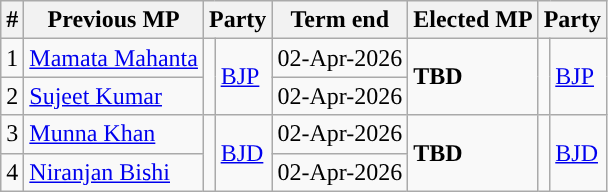<table class="wikitable sortable">
<tr>
<th>#</th>
<th>Previous MP</th>
<th colspan="2">Party</th>
<th>Term end</th>
<th>Elected MP</th>
<th colspan="2">Party</th>
</tr>
<tr>
<td>1</td>
<td><a href='#'>Mamata Mahanta</a></td>
<td Rowspan=2></td>
<td Rowspan=2><a href='#'>BJP</a></td>
<td>02-Apr-2026</td>
<td Rowspan=2><strong>TBD</strong></td>
<td Rowspan=2></td>
<td Rowspan=2><a href='#'>BJP</a></td>
</tr>
<tr>
<td>2</td>
<td><a href='#'>Sujeet Kumar</a></td>
<td>02-Apr-2026</td>
</tr>
<tr>
<td>3</td>
<td><a href='#'>Munna Khan</a></td>
<td Rowspan=2></td>
<td Rowspan=2><a href='#'>BJD</a></td>
<td>02-Apr-2026</td>
<td Rowspan=2><strong>TBD</strong></td>
<td Rowspan=2></td>
<td Rowspan=2><a href='#'>BJD</a></td>
</tr>
<tr>
<td>4</td>
<td><a href='#'>Niranjan Bishi</a></td>
<td>02-Apr-2026</td>
</tr>
</table>
